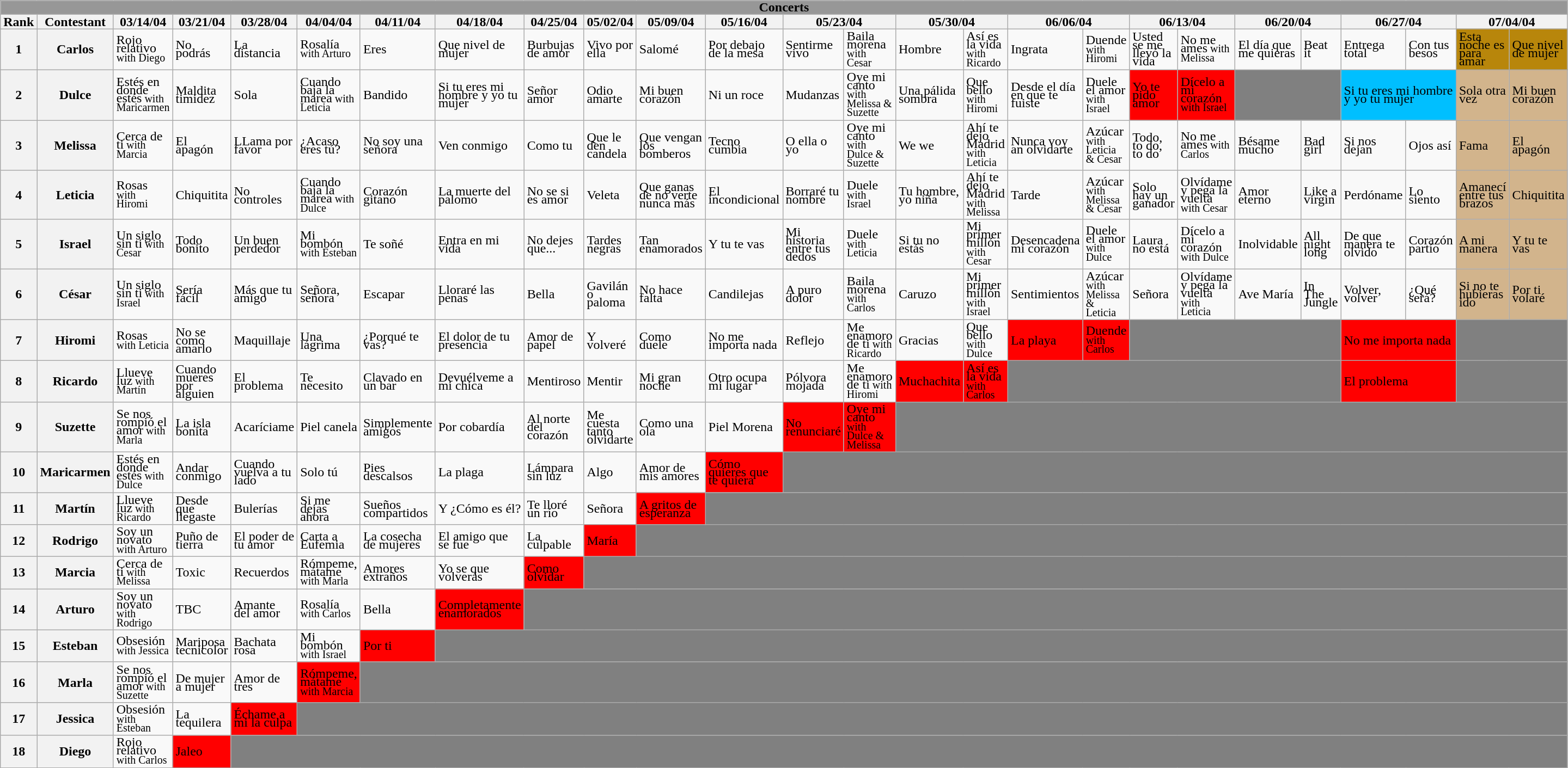<table class="wikitable collapsible collapsed" style="text-align:left; line-height:10px; line-width:12px;">
<tr>
<th colspan="31" style="background:#979797;">Concerts</th>
</tr>
<tr>
<th>Rank</th>
<th>Contestant</th>
<th>03/14/04</th>
<th>03/21/04</th>
<th>03/28/04</th>
<th>04/04/04</th>
<th>04/11/04</th>
<th>04/18/04</th>
<th>04/25/04</th>
<th>05/02/04</th>
<th>05/09/04</th>
<th>05/16/04</th>
<th colspan="2">05/23/04</th>
<th colspan="2">05/30/04</th>
<th colspan="2">06/06/04</th>
<th colspan="2">06/13/04</th>
<th colspan="2">06/20/04</th>
<th colspan="2">06/27/04</th>
<th colspan="2">07/04/04</th>
</tr>
<tr>
<th>1</th>
<th>Carlos</th>
<td>Rojo relativo<small> with Diego</small></td>
<td>No podrás</td>
<td>La distancia</td>
<td>Rosalía<small> with Arturo</small></td>
<td>Eres</td>
<td>Que nivel de mujer</td>
<td>Burbujas de amor</td>
<td>Vivo por ella</td>
<td>Salomé</td>
<td>Por debajo de la mesa</td>
<td>Sentirme vivo</td>
<td>Baila morena<small> with Cesar</small></td>
<td>Hombre</td>
<td>Así es la vida<small> with Ricardo</small></td>
<td>Ingrata</td>
<td>Duende<small> with Hiromi</small></td>
<td>Usted se me llevó la vida</td>
<td>No me ames<small> with Melissa</small></td>
<td>El día que me quieras</td>
<td>Beat it</td>
<td>Entrega total</td>
<td>Con tus besos</td>
<td style="background:DarkGoldenrod;">Esta noche es para amar</td>
<td style="background:DarkGoldenrod;">Que nivel de mujer</td>
</tr>
<tr>
<th>2</th>
<th>Dulce</th>
<td>Estés en donde estés<small> with Maricarmen</small></td>
<td>Maldita timidez</td>
<td>Sola</td>
<td>Cuando baja la marea<small> with Leticia</small></td>
<td>Bandido</td>
<td>Si tu eres mi hombre y yo tu mujer</td>
<td>Señor amor</td>
<td>Odio amarte</td>
<td>Mi buen corazón</td>
<td>Ni un roce</td>
<td>Mudanzas</td>
<td>Oye mi canto<small> with Melissa & Suzette</small></td>
<td>Una pálida sombra</td>
<td>Que bello<small> with Hiromi</small></td>
<td>Desde el día en que te fuiste</td>
<td>Duele el amor<small> with Israel</small></td>
<td style="background:red;">Yo te pido amor</td>
<td style="background:red;">Dícelo a mi corazón<small> with Israel</small></td>
<td style="background:gray;" colspan="2"></td>
<td style="background:DeepSkyBlue;" colspan="2">Si tu eres mi hombre y yo tu mujer</td>
<td style="background:Tan;">Sola otra vez</td>
<td style="background:Tan;">Mi buen corazón</td>
</tr>
<tr>
<th>3</th>
<th>Melissa</th>
<td>Cerca de ti<small> with Marcia</small></td>
<td>El apagón</td>
<td>LLama por favor</td>
<td>¿Acaso eres tú?</td>
<td>No soy una señora</td>
<td>Ven conmigo</td>
<td>Como tu</td>
<td>Que le den candela</td>
<td>Que vengan los bomberos</td>
<td>Tecno cumbia</td>
<td>O ella o yo</td>
<td>Oye mi canto<small> with Dulce & Suzette</small></td>
<td>We we</td>
<td>Ahí te dejo Madrid<small> with Leticia</small></td>
<td>Nunca voy an olvidarte</td>
<td>Azúcar<small> with Leticia & Cesar</small></td>
<td>Todo, to do, to do</td>
<td>No me ames<small> with Carlos</small></td>
<td>Bésame mucho</td>
<td>Bad girl</td>
<td>Si nos dejan</td>
<td>Ojos así</td>
<td style="background:Tan;">Fama</td>
<td style="background:Tan;">El apagón</td>
</tr>
<tr>
<th>4</th>
<th>Leticia</th>
<td>Rosas<small> with Hiromi</small></td>
<td>Chiquitita</td>
<td>No controles</td>
<td>Cuando baja la marea<small> with Dulce</small></td>
<td>Corazón gitano</td>
<td>La muerte del palomo</td>
<td>No se si es amor</td>
<td>Veleta</td>
<td>Que ganas de no verte nunca más</td>
<td>El incondicional</td>
<td>Borraré tu nombre</td>
<td>Duele<small> with Israel</small></td>
<td>Tu hombre, yo niña</td>
<td>Ahí te dejo Madrid<small> with Melissa</small></td>
<td>Tarde</td>
<td>Azúcar<small> with Melissa & Cesar</small></td>
<td>Solo hay un ganador</td>
<td>Olvídame y pega la vuelta<small> with Cesar</small></td>
<td>Amor eterno</td>
<td>Like a virgin</td>
<td>Perdóname</td>
<td>Lo siento</td>
<td style="background:Tan;">Amanecí entre tus brazos</td>
<td style="background:Tan;">Chiquitita</td>
</tr>
<tr>
<th>5</th>
<th>Israel</th>
<td>Un siglo sin ti<small> with Cesar</small></td>
<td>Todo bonito</td>
<td>Un buen perdedor</td>
<td>Mi bombón<small> with Esteban</small></td>
<td>Te soñé</td>
<td>Entra en mi vida</td>
<td>No dejes que...</td>
<td>Tardes negras</td>
<td>Tan enamorados</td>
<td>Y tu te vas</td>
<td>Mi historia entre tus dedos</td>
<td>Duele<small> with Leticia</small></td>
<td>Si tu no estás</td>
<td>Mi primer millón<small> with Cesar</small></td>
<td>Desencadena mi corazón</td>
<td>Duele el amor<small> with Dulce</small></td>
<td>Laura no está</td>
<td>Dícelo a mi corazón<small> with Dulce</small></td>
<td>Inolvidable</td>
<td>All night long</td>
<td>De que manera te olvido</td>
<td>Corazón partío</td>
<td style="background:Tan;">A mi manera</td>
<td style="background:Tan;">Y tu te vas</td>
</tr>
<tr>
<th>6</th>
<th>César</th>
<td>Un siglo sin ti<small> with Israel</small></td>
<td>Sería fácil</td>
<td>Más que tu amigo</td>
<td>Señora, señora</td>
<td>Escapar</td>
<td>Lloraré las penas</td>
<td>Bella</td>
<td>Gavilán o paloma</td>
<td>No hace falta</td>
<td>Candilejas</td>
<td>A puro dolor</td>
<td>Baila morena<small> with Carlos</small></td>
<td>Caruzo</td>
<td>Mi primer millón<small> with Israel</small></td>
<td>Sentimientos</td>
<td>Azúcar<small> with Melissa & Leticia</small></td>
<td>Señora</td>
<td>Olvídame y pega la vuelta<small> with Leticia</small></td>
<td>Ave María</td>
<td>In The Jungle</td>
<td>Volver, volver</td>
<td>¿Qué será?</td>
<td style="background:Tan;">Si no te hubieras ido</td>
<td style="background:Tan;">Por ti volaré</td>
</tr>
<tr>
<th>7</th>
<th>Hiromi</th>
<td>Rosas<small> with Leticia</small></td>
<td>No se como amarlo</td>
<td>Maquillaje</td>
<td>Una lágrima</td>
<td>¿Porqué te vas?</td>
<td>El dolor de tu presencia</td>
<td>Amor de papel</td>
<td>Y volveré</td>
<td>Como duele</td>
<td>No me importa nada</td>
<td>Reflejo</td>
<td>Me enamoro de ti<small> with Ricardo</small></td>
<td>Gracias</td>
<td>Que bello<small> with Dulce</small></td>
<td style="background:red;">La playa</td>
<td style="background:red;">Duende<small> with Carlos</small></td>
<td style="background:gray;" colspan="4"></td>
<td style="background:red;" colspan="2">No me importa nada</td>
<td style="background:gray;" colspan="2"></td>
</tr>
<tr>
<th>8</th>
<th>Ricardo</th>
<td>Llueve luz<small> with Martín</small></td>
<td>Cuando mueres por alguien</td>
<td>El problema</td>
<td>Te necesito</td>
<td>Clavado en un bar</td>
<td>Devuélveme a mi chica</td>
<td>Mentiroso</td>
<td>Mentir</td>
<td>Mi gran noche</td>
<td>Otro ocupa mi lugar</td>
<td>Pólvora mojada</td>
<td>Me enamoro de ti<small> with Hiromi</small></td>
<td style="background:red;">Muchachita</td>
<td style="background:red;">Así es la vida<small> with Carlos</small></td>
<td style="background:gray;" colspan="6"></td>
<td style="background:red;" colspan="2">El problema</td>
<td style="background:gray;" colspan="2"></td>
</tr>
<tr>
<th>9</th>
<th>Suzette</th>
<td>Se nos rompió el amor<small> with Marla</small></td>
<td>La isla bonita</td>
<td>Acaríciame</td>
<td>Piel canela</td>
<td>Simplemente amigos</td>
<td>Por cobardía</td>
<td>Al norte del corazón</td>
<td>Me cuesta tanto olvidarte</td>
<td>Como una ola</td>
<td>Piel Morena</td>
<td style="background:red;">No renunciaré</td>
<td style="background:red;">Oye mi canto<small> with Dulce & Melissa</small></td>
<td style="background:gray;" colspan="12"></td>
</tr>
<tr>
<th>10</th>
<th>Maricarmen</th>
<td>Estés en donde estés<small> with Dulce</small></td>
<td>Andar conmigo</td>
<td>Cuando vuelva a tu lado</td>
<td>Solo tú</td>
<td>Pies descalsos</td>
<td>La plaga</td>
<td>Lámpara sin luz</td>
<td>Algo</td>
<td>Amor de mis amores</td>
<td style="background:red;">Cómo quieres que te quiera</td>
<td style="background:gray;" colspan="14"></td>
</tr>
<tr>
<th>11</th>
<th>Martín</th>
<td>Llueve luz<small> with Ricardo</small></td>
<td>Desde que llegaste</td>
<td>Bulerías</td>
<td>Si me dejas ahora</td>
<td>Sueños compartidos</td>
<td>Y ¿Cómo es él?</td>
<td>Te lloré un río</td>
<td>Señora</td>
<td style="background:red;">A gritos de esperanza</td>
<td style="background:gray;" colspan="15"></td>
</tr>
<tr>
<th>12</th>
<th>Rodrigo</th>
<td>Soy un novato<small> with Arturo</small></td>
<td>Puño de tierra</td>
<td>El poder de tu amor</td>
<td>Carta a Eufemia</td>
<td>La cosecha de mujeres</td>
<td>El amigo que se fue</td>
<td>La culpable</td>
<td style="background:red;">María</td>
<td style="background:gray;" colspan="16"></td>
</tr>
<tr>
<th>13</th>
<th>Marcia</th>
<td>Cerca de ti<small> with Melissa</small></td>
<td>Toxic</td>
<td>Recuerdos</td>
<td>Rómpeme, mátame<small> with Marla</small></td>
<td>Amores extraños</td>
<td>Yo se que volverás</td>
<td style="background:red;">Como olvidar</td>
<td style="background:gray;" colspan="17"></td>
</tr>
<tr>
<th>14</th>
<th>Arturo</th>
<td>Soy un novato<small> with Rodrigo</small></td>
<td>TBC</td>
<td>Amante del amor</td>
<td>Rosalía<small> with Carlos</small></td>
<td>Bella</td>
<td style="background:red;">Completamente enamorados</td>
<td style="background:gray;" colspan="18"></td>
</tr>
<tr>
<th>15</th>
<th>Esteban</th>
<td>Obsesión<small> with Jessica</small></td>
<td>Mariposa tecnicolor</td>
<td>Bachata rosa</td>
<td>Mi bombón<small> with Israel</small></td>
<td style="background:red;">Por ti</td>
<td style="background:gray;" colspan="19"></td>
</tr>
<tr>
<th>16</th>
<th>Marla</th>
<td>Se nos rompió el amor<small> with Suzette</small></td>
<td>De mujer a mujer</td>
<td>Amor de tres</td>
<td style="background:red;">Rómpeme, mátame<small> with Marcia</small></td>
<td style="background:gray;" colspan="20"></td>
</tr>
<tr>
<th>17</th>
<th>Jessica</th>
<td>Obsesión<small> with Esteban</small></td>
<td>La tequilera</td>
<td style="background:red;">Échame a mi la culpa</td>
<td style="background:gray;" colspan="21"></td>
</tr>
<tr>
<th>18</th>
<th>Diego</th>
<td>Rojo relativo<small> with Carlos</small></td>
<td style="background:red;">Jaleo</td>
<td style="background:gray;" colspan="22"></td>
</tr>
</table>
